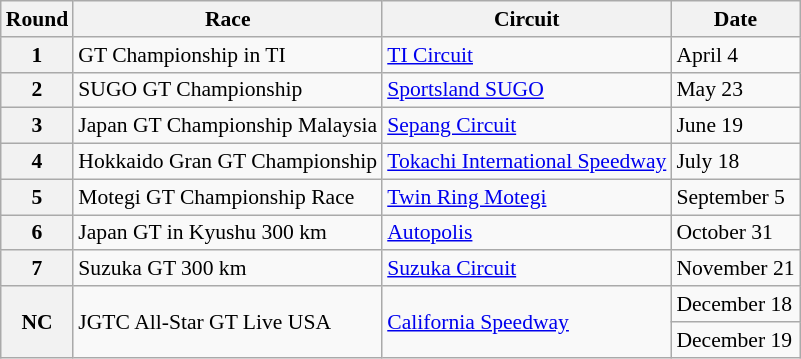<table class="wikitable" style="font-size: 90%;">
<tr>
<th>Round</th>
<th>Race</th>
<th>Circuit</th>
<th>Date</th>
</tr>
<tr>
<th>1</th>
<td>GT Championship in TI</td>
<td> <a href='#'>TI Circuit</a></td>
<td>April 4</td>
</tr>
<tr>
<th>2</th>
<td>SUGO GT Championship</td>
<td> <a href='#'>Sportsland SUGO</a></td>
<td>May 23</td>
</tr>
<tr>
<th>3</th>
<td>Japan GT Championship Malaysia</td>
<td> <a href='#'>Sepang Circuit</a></td>
<td>June 19</td>
</tr>
<tr>
<th>4</th>
<td>Hokkaido Gran GT Championship</td>
<td> <a href='#'>Tokachi International Speedway</a></td>
<td>July 18</td>
</tr>
<tr>
<th>5</th>
<td>Motegi GT Championship Race</td>
<td> <a href='#'>Twin Ring Motegi</a></td>
<td>September 5</td>
</tr>
<tr>
<th>6</th>
<td>Japan GT in Kyushu 300 km</td>
<td> <a href='#'>Autopolis</a></td>
<td>October 31</td>
</tr>
<tr>
<th>7</th>
<td>Suzuka GT 300 km</td>
<td> <a href='#'>Suzuka Circuit</a></td>
<td>November 21</td>
</tr>
<tr>
<th rowspan=2>NC</th>
<td rowspan=2>JGTC All-Star GT Live USA</td>
<td rowspan=2> <a href='#'>California Speedway</a></td>
<td>December 18</td>
</tr>
<tr>
<td>December 19</td>
</tr>
</table>
